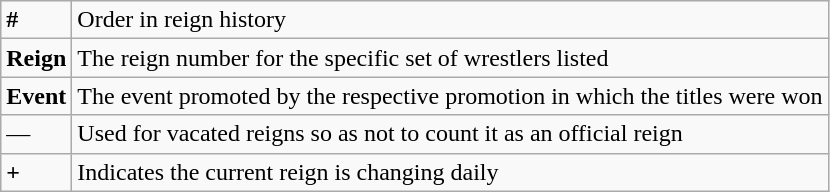<table class="wikitable">
<tr>
<td><strong>#</strong></td>
<td>Order in reign history</td>
</tr>
<tr>
<td><strong>Reign</strong></td>
<td>The reign number for the specific set of wrestlers listed</td>
</tr>
<tr>
<td><strong>Event</strong></td>
<td>The event promoted by the respective promotion in which the titles were won</td>
</tr>
<tr>
<td>—</td>
<td>Used for vacated reigns so as not to count it as an official reign</td>
</tr>
<tr>
<td><strong>+</strong></td>
<td>Indicates the current reign is changing daily</td>
</tr>
</table>
